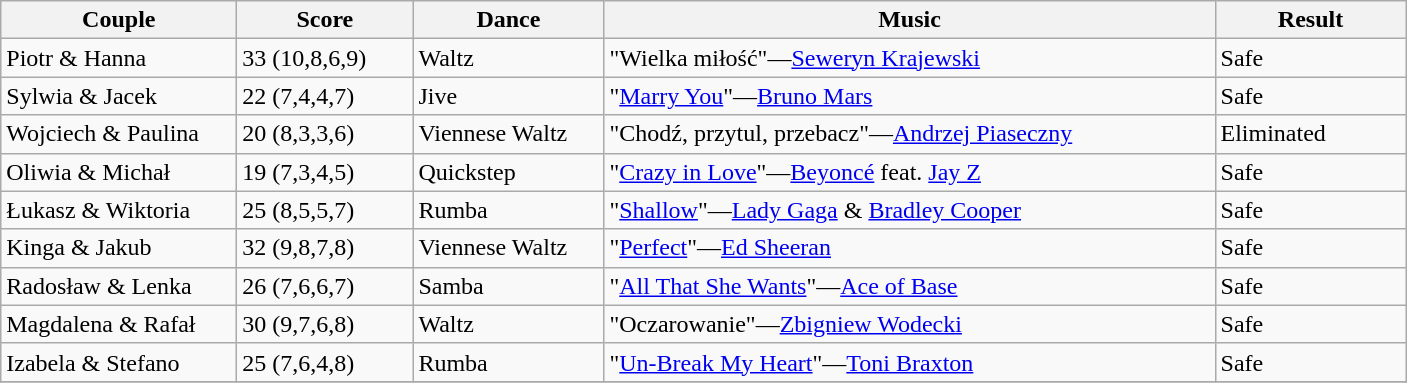<table class="wikitable">
<tr>
<th style="width:150px;">Couple</th>
<th style="width:110px;">Score</th>
<th style="width:120px;">Dance</th>
<th style="width:400px;">Music</th>
<th style="width:120px;">Result</th>
</tr>
<tr>
<td>Piotr & Hanna</td>
<td>33 (10,8,6,9)</td>
<td>Waltz</td>
<td>"Wielka miłość"—<a href='#'>Seweryn Krajewski</a></td>
<td>Safe</td>
</tr>
<tr>
<td>Sylwia & Jacek</td>
<td>22 (7,4,4,7)</td>
<td>Jive</td>
<td>"<a href='#'>Marry You</a>"—<a href='#'>Bruno Mars</a></td>
<td>Safe</td>
</tr>
<tr>
<td>Wojciech & Paulina</td>
<td>20 (8,3,3,6)</td>
<td>Viennese Waltz</td>
<td>"Chodź, przytul, przebacz"—<a href='#'>Andrzej Piaseczny</a></td>
<td>Eliminated</td>
</tr>
<tr>
<td>Oliwia & Michał</td>
<td>19 (7,3,4,5)</td>
<td>Quickstep</td>
<td>"<a href='#'>Crazy in Love</a>"—<a href='#'>Beyoncé</a> feat. <a href='#'>Jay Z</a></td>
<td>Safe</td>
</tr>
<tr>
<td>Łukasz & Wiktoria</td>
<td>25 (8,5,5,7)</td>
<td>Rumba</td>
<td>"<a href='#'>Shallow</a>"—<a href='#'>Lady Gaga</a> & <a href='#'>Bradley Cooper</a></td>
<td>Safe</td>
</tr>
<tr>
<td>Kinga & Jakub</td>
<td>32 (9,8,7,8)</td>
<td>Viennese Waltz</td>
<td>"<a href='#'>Perfect</a>"—<a href='#'>Ed Sheeran</a></td>
<td>Safe</td>
</tr>
<tr>
<td>Radosław & Lenka</td>
<td>26 (7,6,6,7)</td>
<td>Samba</td>
<td>"<a href='#'>All That She Wants</a>"—<a href='#'>Ace of Base</a></td>
<td>Safe</td>
</tr>
<tr>
<td>Magdalena & Rafał</td>
<td>30 (9,7,6,8)</td>
<td>Waltz</td>
<td>"Oczarowanie"—<a href='#'>Zbigniew Wodecki</a></td>
<td>Safe</td>
</tr>
<tr>
<td>Izabela & Stefano</td>
<td>25 (7,6,4,8)</td>
<td>Rumba</td>
<td>"<a href='#'>Un-Break My Heart</a>"—<a href='#'>Toni Braxton</a></td>
<td>Safe</td>
</tr>
<tr>
</tr>
</table>
